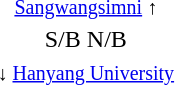<table style="text-align:center;">
<tr>
<td><small><a href='#'>Sangwangsimni</a> ↑</small></td>
</tr>
<tr>
<td><span>S/B</span>   <span>N/B</span></td>
</tr>
<tr>
<td><small>↓ <a href='#'>Hanyang University</a></small></td>
</tr>
</table>
